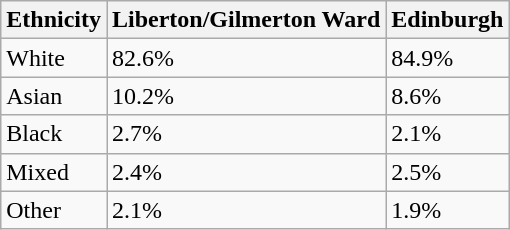<table class="wikitable">
<tr>
<th>Ethnicity</th>
<th>Liberton/Gilmerton Ward</th>
<th>Edinburgh</th>
</tr>
<tr>
<td>White</td>
<td>82.6%</td>
<td>84.9%</td>
</tr>
<tr>
<td>Asian</td>
<td>10.2%</td>
<td>8.6%</td>
</tr>
<tr>
<td>Black</td>
<td>2.7%</td>
<td>2.1%</td>
</tr>
<tr>
<td>Mixed</td>
<td>2.4%</td>
<td>2.5%</td>
</tr>
<tr>
<td>Other</td>
<td>2.1%</td>
<td>1.9%</td>
</tr>
</table>
